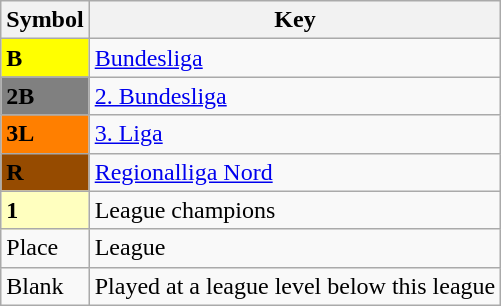<table class="wikitable" align="center">
<tr>
<th>Symbol</th>
<th>Key</th>
</tr>
<tr>
<td style="background:#FFFF00"><strong>B</strong></td>
<td><a href='#'>Bundesliga</a></td>
</tr>
<tr>
<td style="background:#808080"><strong>2B</strong></td>
<td><a href='#'>2. Bundesliga</a></td>
</tr>
<tr>
<td style="background:#FF7F00"><strong>3L</strong></td>
<td><a href='#'>3. Liga</a></td>
</tr>
<tr>
<td style="background:#964B00"><strong>R</strong></td>
<td><a href='#'>Regionalliga Nord</a></td>
</tr>
<tr>
<td style="background:#ffffbf"><strong>1</strong></td>
<td>League champions</td>
</tr>
<tr>
<td>Place</td>
<td>League</td>
</tr>
<tr>
<td>Blank</td>
<td>Played at a league level below this league</td>
</tr>
</table>
